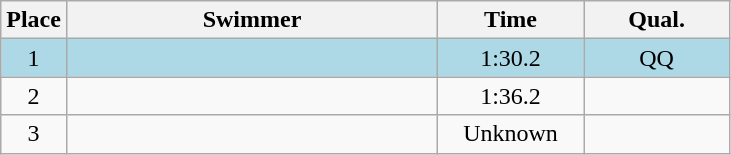<table class=wikitable style="text-align:center">
<tr>
<th>Place</th>
<th width=240>Swimmer</th>
<th width=90>Time</th>
<th width=90>Qual.</th>
</tr>
<tr bgcolor=lightblue>
<td>1</td>
<td align=left></td>
<td>1:30.2</td>
<td>QQ</td>
</tr>
<tr>
<td>2</td>
<td align=left></td>
<td>1:36.2</td>
<td></td>
</tr>
<tr>
<td>3</td>
<td align=left></td>
<td>Unknown</td>
<td></td>
</tr>
</table>
